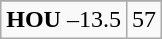<table class="wikitable">
<tr align="center">
</tr>
<tr align="center">
<td><strong>HOU</strong> –13.5</td>
<td>57</td>
</tr>
</table>
